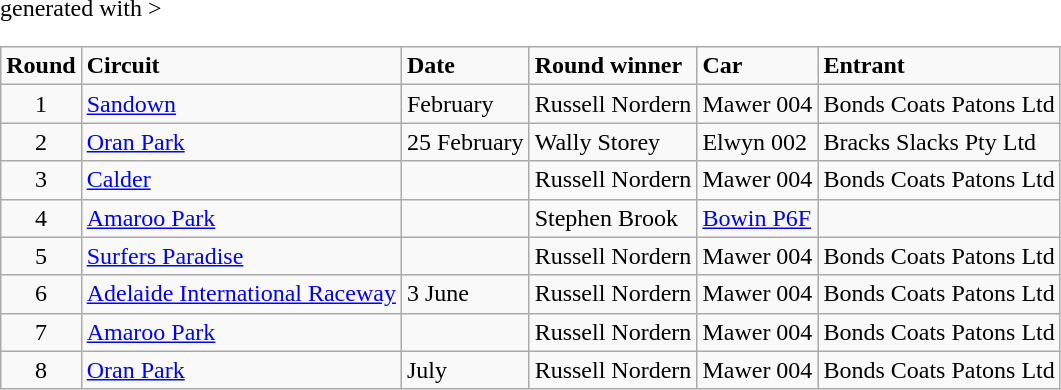<table class="wikitable" <hiddentext>generated with >
<tr style="font-weight:bold">
<td height="14" align="center">Round</td>
<td>Circuit</td>
<td>Date</td>
<td>Round winner</td>
<td>Car</td>
<td>Entrant</td>
</tr>
<tr>
<td height="14" align="center">1</td>
<td><a href='#'>Sandown</a></td>
<td>February</td>
<td>Russell Nordern</td>
<td>Mawer 004</td>
<td>Bonds Coats Patons Ltd</td>
</tr>
<tr>
<td height="14" align="center">2</td>
<td><a href='#'>Oran Park</a></td>
<td>25 February</td>
<td>Wally Storey</td>
<td>Elwyn 002</td>
<td>Bracks Slacks Pty Ltd</td>
</tr>
<tr>
<td height="14" align="center">3</td>
<td><a href='#'>Calder</a></td>
<td></td>
<td>Russell Nordern</td>
<td>Mawer 004</td>
<td>Bonds Coats Patons Ltd</td>
</tr>
<tr>
<td height="14" align="center">4</td>
<td><a href='#'>Amaroo Park</a></td>
<td></td>
<td>Stephen Brook</td>
<td><a href='#'>Bowin P6F</a></td>
<td></td>
</tr>
<tr>
<td height="14" align="center">5</td>
<td><a href='#'>Surfers Paradise</a></td>
<td></td>
<td>Russell Nordern</td>
<td>Mawer 004</td>
<td>Bonds Coats Patons Ltd</td>
</tr>
<tr>
<td height="14" align="center">6</td>
<td><a href='#'>Adelaide International Raceway</a></td>
<td>3 June</td>
<td>Russell Nordern</td>
<td>Mawer 004</td>
<td>Bonds Coats Patons Ltd</td>
</tr>
<tr>
<td height="14" align="center">7</td>
<td><a href='#'>Amaroo Park</a></td>
<td></td>
<td>Russell Nordern</td>
<td>Mawer 004</td>
<td>Bonds Coats Patons Ltd</td>
</tr>
<tr>
<td height="14" align="center">8</td>
<td><a href='#'>Oran Park</a></td>
<td>July</td>
<td>Russell Nordern</td>
<td>Mawer 004</td>
<td>Bonds Coats Patons Ltd</td>
</tr>
</table>
